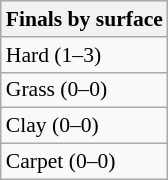<table class=wikitable style="font-size:90%">
<tr bgcolor="#EEEEEE">
<th>Finals by surface</th>
</tr>
<tr>
<td>Hard (1–3)</td>
</tr>
<tr>
<td>Grass (0–0)</td>
</tr>
<tr>
<td>Clay (0–0)</td>
</tr>
<tr>
<td>Carpet (0–0)</td>
</tr>
</table>
